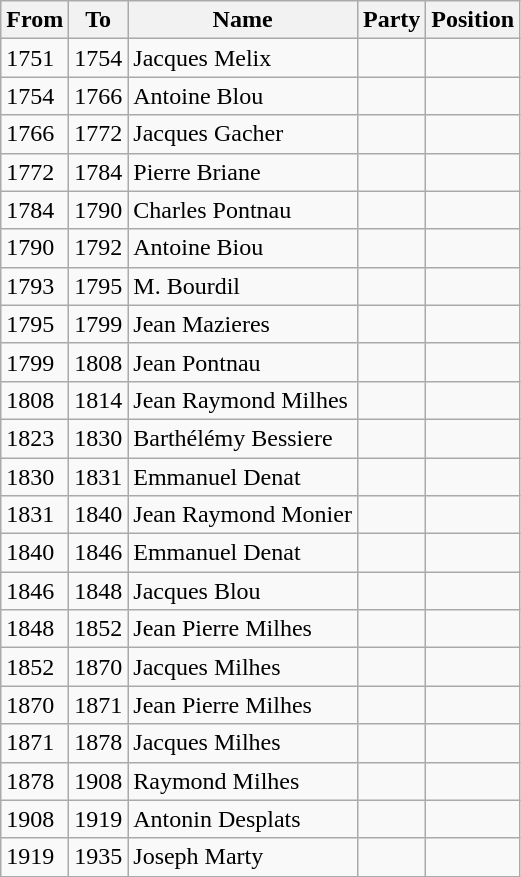<table class="wikitable">
<tr>
<th>From</th>
<th>To</th>
<th>Name</th>
<th>Party</th>
<th>Position</th>
</tr>
<tr>
<td>1751</td>
<td>1754</td>
<td>Jacques Melix</td>
<td></td>
<td></td>
</tr>
<tr>
<td>1754</td>
<td>1766</td>
<td>Antoine Blou</td>
<td></td>
<td></td>
</tr>
<tr>
<td>1766</td>
<td>1772</td>
<td>Jacques Gacher</td>
<td></td>
<td></td>
</tr>
<tr>
<td>1772</td>
<td>1784</td>
<td>Pierre Briane</td>
<td></td>
<td></td>
</tr>
<tr>
<td>1784</td>
<td>1790</td>
<td>Charles Pontnau</td>
<td></td>
<td></td>
</tr>
<tr>
<td>1790</td>
<td>1792</td>
<td>Antoine Biou</td>
<td></td>
<td></td>
</tr>
<tr>
<td>1793</td>
<td>1795</td>
<td>M. Bourdil</td>
<td></td>
<td></td>
</tr>
<tr>
<td>1795</td>
<td>1799</td>
<td>Jean Mazieres</td>
<td></td>
<td></td>
</tr>
<tr>
<td>1799</td>
<td>1808</td>
<td>Jean Pontnau</td>
<td></td>
<td></td>
</tr>
<tr>
<td>1808</td>
<td>1814</td>
<td>Jean Raymond Milhes</td>
<td></td>
<td></td>
</tr>
<tr>
<td>1823</td>
<td>1830</td>
<td>Barthélémy Bessiere</td>
<td></td>
<td></td>
</tr>
<tr>
<td>1830</td>
<td>1831</td>
<td>Emmanuel Denat</td>
<td></td>
<td></td>
</tr>
<tr>
<td>1831</td>
<td>1840</td>
<td>Jean Raymond Monier</td>
<td></td>
<td></td>
</tr>
<tr>
<td>1840</td>
<td>1846</td>
<td>Emmanuel Denat</td>
<td></td>
<td></td>
</tr>
<tr>
<td>1846</td>
<td>1848</td>
<td>Jacques Blou</td>
<td></td>
<td></td>
</tr>
<tr>
<td>1848</td>
<td>1852</td>
<td>Jean Pierre Milhes</td>
<td></td>
<td></td>
</tr>
<tr>
<td>1852</td>
<td>1870</td>
<td>Jacques Milhes</td>
<td></td>
<td></td>
</tr>
<tr>
<td>1870</td>
<td>1871</td>
<td>Jean Pierre Milhes</td>
<td></td>
<td></td>
</tr>
<tr>
<td>1871</td>
<td>1878</td>
<td>Jacques Milhes</td>
<td></td>
<td></td>
</tr>
<tr>
<td>1878</td>
<td>1908</td>
<td>Raymond Milhes</td>
<td></td>
<td></td>
</tr>
<tr>
<td>1908</td>
<td>1919</td>
<td>Antonin Desplats</td>
<td></td>
<td></td>
</tr>
<tr>
<td>1919</td>
<td>1935</td>
<td>Joseph Marty</td>
<td></td>
<td></td>
</tr>
</table>
